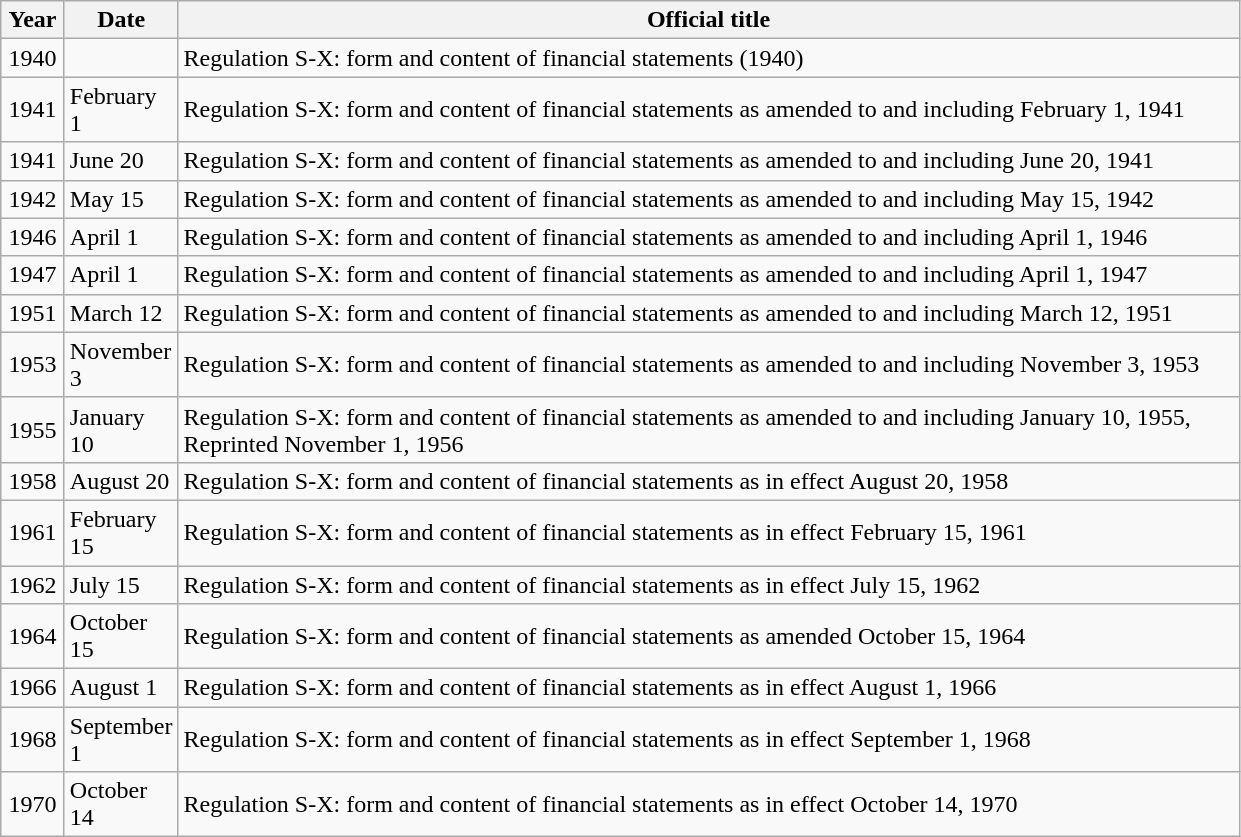<table class="wikitable sortable">
<tr>
<th width="35">Year</th>
<th width="55">Date</th>
<th width="700">Official title</th>
</tr>
<tr>
<td align="center">1940</td>
<td></td>
<td>Regulation S-X: form and content of financial statements (1940) </td>
</tr>
<tr>
<td align="center">1941</td>
<td>February 1</td>
<td>Regulation S-X: form and content of financial statements as amended to and including February 1, 1941 </td>
</tr>
<tr>
<td align="center">1941</td>
<td>June 20</td>
<td>Regulation S-X: form and content of financial statements as amended to and including June 20, 1941 </td>
</tr>
<tr>
<td align="center">1942</td>
<td>May 15</td>
<td>Regulation S-X: form and content of financial statements as amended to and including May 15, 1942 </td>
</tr>
<tr>
<td align="center">1946</td>
<td>April 1</td>
<td>Regulation S-X: form and content of financial statements as amended to and including April 1, 1946 </td>
</tr>
<tr>
<td align="center">1947</td>
<td>April 1</td>
<td>Regulation S-X: form and content of financial statements as amended to and including April 1, 1947 </td>
</tr>
<tr>
<td align="center">1951</td>
<td>March 12</td>
<td>Regulation S-X: form and content of financial statements as amended to and including March 12, 1951 </td>
</tr>
<tr>
<td align="center">1953</td>
<td>November 3</td>
<td>Regulation S-X: form and content of financial statements as amended to and including November 3, 1953 </td>
</tr>
<tr>
<td align="center">1955</td>
<td>January 10</td>
<td>Regulation S-X: form and content of financial statements as amended to and including January 10, 1955, Reprinted November 1, 1956 </td>
</tr>
<tr>
<td align="center">1958</td>
<td>August 20</td>
<td>Regulation S-X: form and content of financial statements as in effect August 20, 1958 </td>
</tr>
<tr>
<td align="center">1961</td>
<td>February 15</td>
<td>Regulation S-X: form and content of financial statements as in effect February 15, 1961 </td>
</tr>
<tr>
<td align="center">1962</td>
<td>July 15</td>
<td>Regulation S-X: form and content of financial statements as in effect July 15, 1962 </td>
</tr>
<tr>
<td align="center">1964</td>
<td>October 15</td>
<td>Regulation S-X: form and content of financial statements as amended October 15, 1964 </td>
</tr>
<tr>
<td align="center">1966</td>
<td>August 1</td>
<td>Regulation S-X: form and content of financial statements as in effect August 1, 1966 </td>
</tr>
<tr>
<td align="center">1968</td>
<td>September 1</td>
<td>Regulation S-X: form and content of financial statements as in effect September 1, 1968 </td>
</tr>
<tr>
<td align="center">1970</td>
<td>October 14</td>
<td>Regulation S-X: form and content of financial statements as in effect October 14, 1970 </td>
</tr>
</table>
